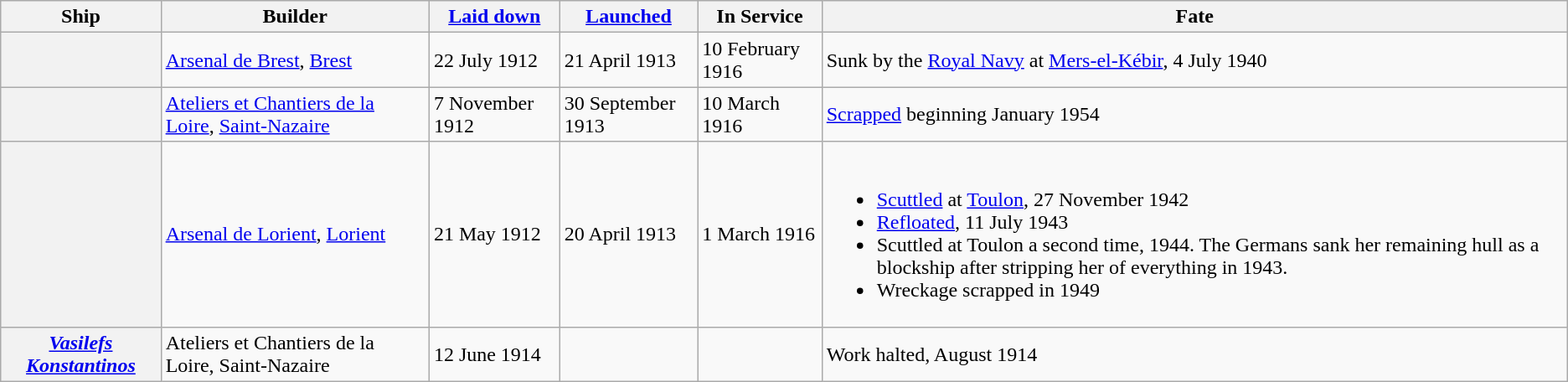<table class="wikitable plainrowheaders">
<tr>
<th scope="col">Ship</th>
<th scope="col">Builder</th>
<th scope="col"><a href='#'>Laid down</a></th>
<th scope="col"><a href='#'>Launched</a></th>
<th scope="col">In Service</th>
<th scope="col">Fate</th>
</tr>
<tr>
<th scope="row"></th>
<td><a href='#'>Arsenal de Brest</a>, <a href='#'>Brest</a></td>
<td>22 July 1912</td>
<td>21 April 1913</td>
<td>10 February 1916</td>
<td>Sunk by the <a href='#'>Royal Navy</a> at <a href='#'>Mers-el-Kébir</a>, 4 July 1940</td>
</tr>
<tr>
<th scope="row"></th>
<td><a href='#'>Ateliers et Chantiers de la Loire</a>, <a href='#'>Saint-Nazaire</a></td>
<td>7 November 1912</td>
<td>30 September 1913</td>
<td>10 March 1916</td>
<td><a href='#'>Scrapped</a> beginning January 1954</td>
</tr>
<tr>
<th scope="row"></th>
<td><a href='#'>Arsenal de Lorient</a>, <a href='#'>Lorient</a></td>
<td>21 May 1912</td>
<td>20 April 1913</td>
<td>1 March 1916</td>
<td {{indented plainlist><br><ul><li><a href='#'>Scuttled</a> at <a href='#'>Toulon</a>, 27 November 1942</li><li><a href='#'>Refloated</a>, 11 July 1943</li><li>Scuttled at Toulon a second time, 1944. The Germans sank her remaining hull as a blockship after stripping her of everything in 1943.</li><li>Wreckage scrapped in 1949</li></ul></td>
</tr>
<tr>
<th scope="row"><a href='#'><em>Vasilefs Konstantinos</em></a></th>
<td>Ateliers et Chantiers de la Loire, Saint-Nazaire</td>
<td>12 June 1914</td>
<td></td>
<td></td>
<td>Work halted, August 1914</td>
</tr>
</table>
